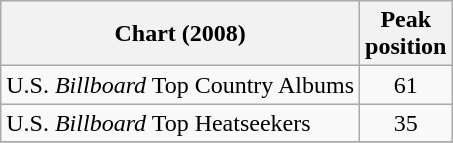<table class="wikitable">
<tr>
<th>Chart (2008)</th>
<th>Peak<br>position</th>
</tr>
<tr>
<td>U.S. <em>Billboard</em> Top Country Albums</td>
<td align="center">61</td>
</tr>
<tr>
<td>U.S. <em>Billboard</em> Top Heatseekers</td>
<td align="center">35</td>
</tr>
<tr>
</tr>
</table>
